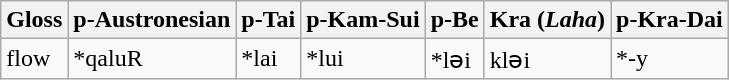<table class="wikitable">
<tr>
<th>Gloss</th>
<th>p-Austronesian</th>
<th>p-Tai</th>
<th>p-Kam-Sui</th>
<th>p-Be</th>
<th>Kra (<em>Laha</em>)</th>
<th>p-Kra-Dai</th>
</tr>
<tr>
<td>flow</td>
<td>*qaluR</td>
<td>*lai</td>
<td>*lui</td>
<td>*ləi</td>
<td>kləi</td>
<td>*-y</td>
</tr>
</table>
